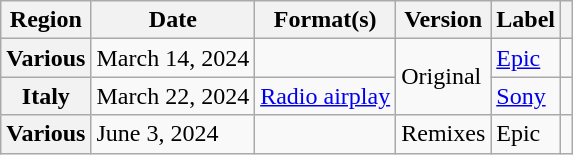<table class="wikitable plainrowheaders">
<tr>
<th scope="col">Region</th>
<th scope="col">Date</th>
<th scope="col">Format(s)</th>
<th scope="col">Version</th>
<th scope="col">Label</th>
<th scope="col"></th>
</tr>
<tr>
<th scope="row">Various</th>
<td>March 14, 2024</td>
<td></td>
<td rowspan="2">Original</td>
<td><a href='#'>Epic</a></td>
<td style="text-align:center"></td>
</tr>
<tr>
<th scope="row">Italy</th>
<td>March 22, 2024</td>
<td><a href='#'>Radio airplay</a></td>
<td><a href='#'>Sony</a></td>
<td style="text-align:center"></td>
</tr>
<tr>
<th scope="row">Various</th>
<td>June 3, 2024</td>
<td></td>
<td>Remixes</td>
<td>Epic</td>
<td style="text-align:center"></td>
</tr>
</table>
